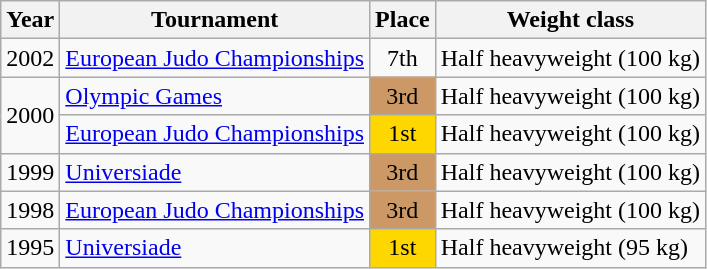<table class=wikitable>
<tr>
<th>Year</th>
<th>Tournament</th>
<th>Place</th>
<th>Weight class</th>
</tr>
<tr>
<td>2002</td>
<td><a href='#'>European Judo Championships</a></td>
<td align="center">7th</td>
<td>Half heavyweight (100 kg)</td>
</tr>
<tr>
<td rowspan=2>2000</td>
<td><a href='#'>Olympic Games</a></td>
<td bgcolor="cc9966" align="center">3rd</td>
<td>Half heavyweight (100 kg)</td>
</tr>
<tr>
<td><a href='#'>European Judo Championships</a></td>
<td bgcolor="gold" align="center">1st</td>
<td>Half heavyweight (100 kg)</td>
</tr>
<tr>
<td>1999</td>
<td><a href='#'>Universiade</a></td>
<td bgcolor="cc9966" align="center">3rd</td>
<td>Half heavyweight (100 kg)</td>
</tr>
<tr>
<td>1998</td>
<td><a href='#'>European Judo Championships</a></td>
<td bgcolor="cc9966" align="center">3rd</td>
<td>Half heavyweight (100 kg)</td>
</tr>
<tr>
<td>1995</td>
<td><a href='#'>Universiade</a></td>
<td bgcolor="gold" align="center">1st</td>
<td>Half heavyweight (95 kg)</td>
</tr>
</table>
